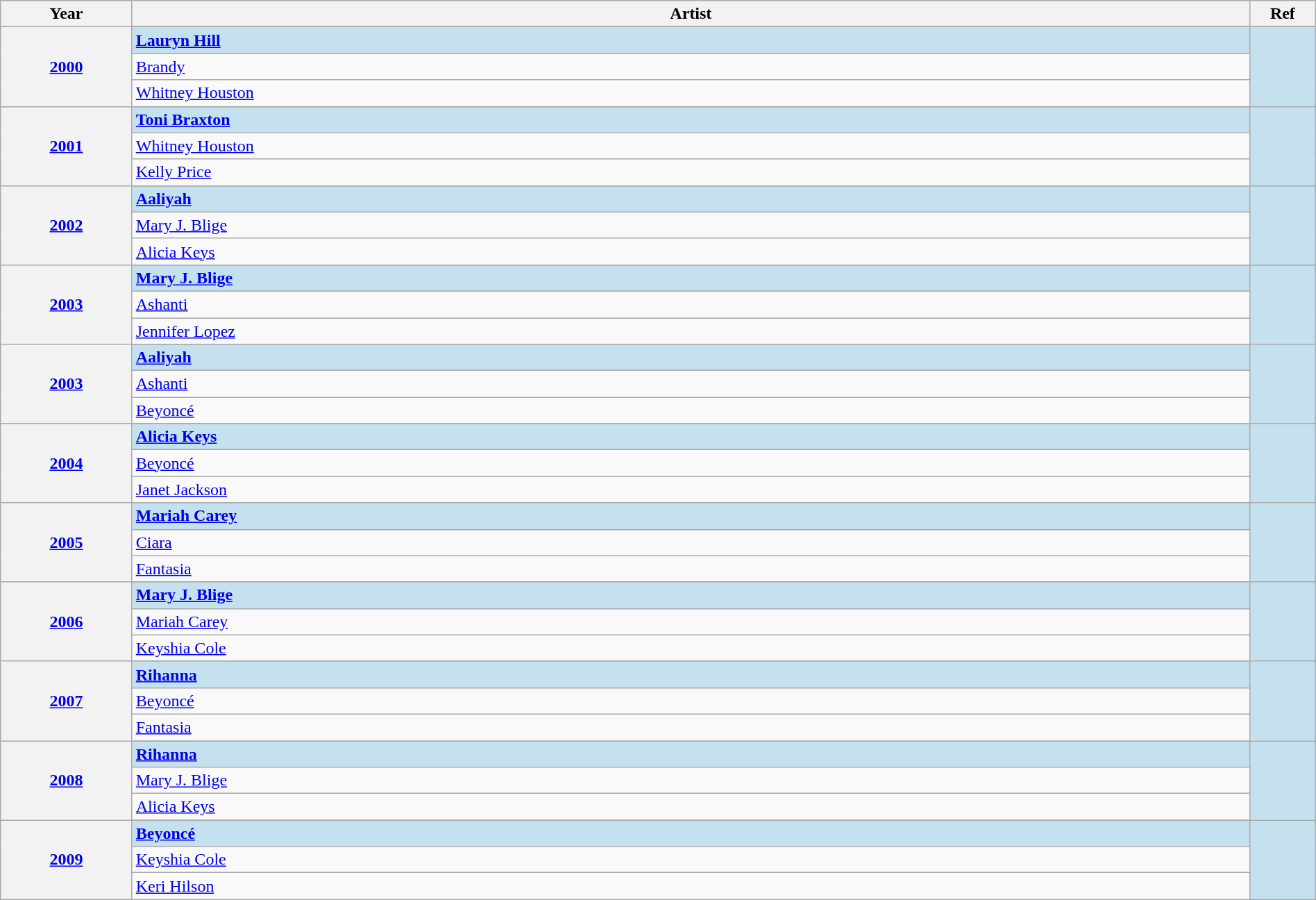<table class="wikitable" width="100%">
<tr>
<th width="10%">Year</th>
<th width="85%">Artist</th>
<th width="5%">Ref</th>
</tr>
<tr>
<th rowspan="4" align="center"><a href='#'>2000<br></a></th>
</tr>
<tr style="background:#c5e1f0">
<td><strong><a href='#'>Lauryn Hill</a></strong></td>
<td rowspan="4" align="center"></td>
</tr>
<tr>
<td><a href='#'>Brandy</a></td>
</tr>
<tr>
<td><a href='#'>Whitney Houston</a></td>
</tr>
<tr>
<th rowspan="4" align="center"><a href='#'>2001<br></a></th>
</tr>
<tr style="background:#c5e1f0">
<td><strong><a href='#'>Toni Braxton</a></strong></td>
<td rowspan="4" align="center"></td>
</tr>
<tr>
<td><a href='#'>Whitney Houston</a></td>
</tr>
<tr>
<td><a href='#'>Kelly Price</a></td>
</tr>
<tr>
<th rowspan="4" align="center"><a href='#'>2002<br></a></th>
</tr>
<tr style="background:#c5e1f0">
<td><strong><a href='#'>Aaliyah</a></strong></td>
<td rowspan="4" align="center"></td>
</tr>
<tr>
<td><a href='#'>Mary J. Blige</a></td>
</tr>
<tr>
<td><a href='#'>Alicia Keys</a></td>
</tr>
<tr>
<th rowspan="4" align="center"><a href='#'>2003<br></a></th>
</tr>
<tr style="background:#c5e1f0">
<td><strong><a href='#'>Mary J. Blige</a></strong></td>
<td rowspan="4" align="center"></td>
</tr>
<tr>
<td><a href='#'>Ashanti</a></td>
</tr>
<tr>
<td><a href='#'>Jennifer Lopez</a></td>
</tr>
<tr>
<th rowspan="4" align="center"><a href='#'>2003<br></a></th>
</tr>
<tr style="background:#c5e1f0">
<td><strong><a href='#'>Aaliyah</a></strong></td>
<td rowspan="4" align="center"></td>
</tr>
<tr>
<td><a href='#'>Ashanti</a></td>
</tr>
<tr>
<td><a href='#'>Beyoncé</a></td>
</tr>
<tr>
<th rowspan="4" align="center"><a href='#'>2004<br></a></th>
</tr>
<tr style="background:#c5e1f0">
<td><strong><a href='#'>Alicia Keys</a></strong></td>
<td rowspan="4" align="center"></td>
</tr>
<tr>
<td><a href='#'>Beyoncé</a></td>
</tr>
<tr>
<td><a href='#'>Janet Jackson</a></td>
</tr>
<tr>
<th rowspan="4" align="center"><a href='#'>2005<br></a></th>
</tr>
<tr style="background:#c5e1f0">
<td><strong><a href='#'>Mariah Carey</a></strong></td>
<td rowspan="4" align="center"></td>
</tr>
<tr>
<td><a href='#'>Ciara</a></td>
</tr>
<tr>
<td><a href='#'>Fantasia</a></td>
</tr>
<tr>
<th rowspan="4" align="center"><a href='#'>2006<br></a></th>
</tr>
<tr style="background:#c5e1f0">
<td><strong><a href='#'>Mary J. Blige</a></strong></td>
<td rowspan="4" align="center"></td>
</tr>
<tr>
<td><a href='#'>Mariah Carey</a></td>
</tr>
<tr>
<td><a href='#'>Keyshia Cole</a></td>
</tr>
<tr>
<th rowspan="4" align="center"><a href='#'>2007<br></a></th>
</tr>
<tr style="background:#c5e1f0">
<td><strong><a href='#'>Rihanna</a></strong></td>
<td rowspan="4" align="center"></td>
</tr>
<tr>
<td><a href='#'>Beyoncé</a></td>
</tr>
<tr>
<td><a href='#'>Fantasia</a></td>
</tr>
<tr>
<th rowspan="4" align="center"><a href='#'>2008<br></a></th>
</tr>
<tr style="background:#c5e1f0">
<td><strong><a href='#'>Rihanna</a></strong></td>
<td rowspan="4" align="center"></td>
</tr>
<tr>
<td><a href='#'>Mary J. Blige</a></td>
</tr>
<tr>
<td><a href='#'>Alicia Keys</a></td>
</tr>
<tr>
<th rowspan="4" align="center"><a href='#'>2009<br></a></th>
</tr>
<tr style="background:#c5e1f0">
<td><strong><a href='#'>Beyoncé</a></strong></td>
<td rowspan="4" align="center"></td>
</tr>
<tr>
<td><a href='#'>Keyshia Cole</a></td>
</tr>
<tr>
<td><a href='#'>Keri Hilson</a></td>
</tr>
</table>
